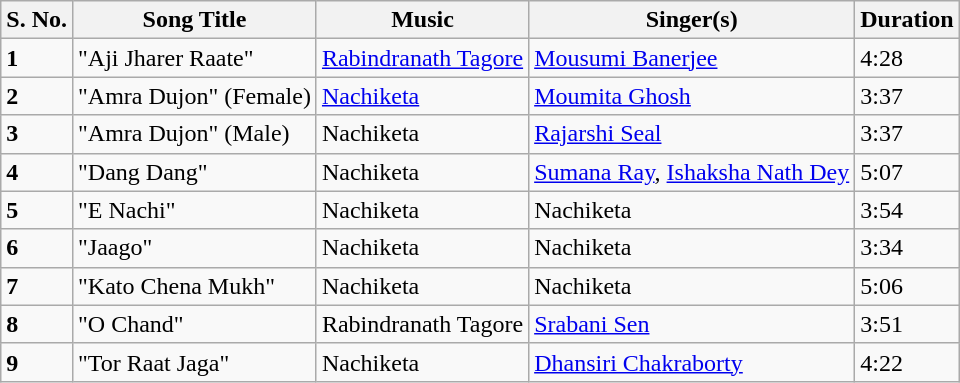<table class="wikitable">
<tr>
<th>S. No.</th>
<th>Song Title</th>
<th>Music</th>
<th>Singer(s)</th>
<th>Duration</th>
</tr>
<tr>
<td><strong>1</strong></td>
<td>"Aji Jharer Raate"</td>
<td><a href='#'>Rabindranath Tagore</a></td>
<td><a href='#'>Mousumi Banerjee</a></td>
<td>4:28</td>
</tr>
<tr>
<td><strong>2</strong></td>
<td>"Amra Dujon" (Female)</td>
<td><a href='#'>Nachiketa</a></td>
<td><a href='#'>Moumita Ghosh</a></td>
<td>3:37</td>
</tr>
<tr>
<td><strong>3</strong></td>
<td>"Amra Dujon" (Male)</td>
<td>Nachiketa</td>
<td><a href='#'>Rajarshi Seal</a></td>
<td>3:37</td>
</tr>
<tr>
<td><strong>4</strong></td>
<td>"Dang Dang"</td>
<td>Nachiketa</td>
<td><a href='#'>Sumana Ray</a>, <a href='#'>Ishaksha Nath Dey</a></td>
<td>5:07</td>
</tr>
<tr>
<td><strong>5</strong></td>
<td>"E Nachi"</td>
<td>Nachiketa</td>
<td>Nachiketa</td>
<td>3:54</td>
</tr>
<tr>
<td><strong>6</strong></td>
<td>"Jaago"</td>
<td>Nachiketa</td>
<td>Nachiketa</td>
<td>3:34</td>
</tr>
<tr>
<td><strong>7</strong></td>
<td>"Kato Chena Mukh"</td>
<td>Nachiketa</td>
<td>Nachiketa</td>
<td>5:06</td>
</tr>
<tr>
<td><strong>8</strong></td>
<td>"O Chand"</td>
<td>Rabindranath Tagore</td>
<td><a href='#'>Srabani Sen</a></td>
<td>3:51</td>
</tr>
<tr>
<td><strong>9</strong></td>
<td>"Tor Raat Jaga"</td>
<td>Nachiketa</td>
<td><a href='#'>Dhansiri Chakraborty</a></td>
<td>4:22</td>
</tr>
</table>
